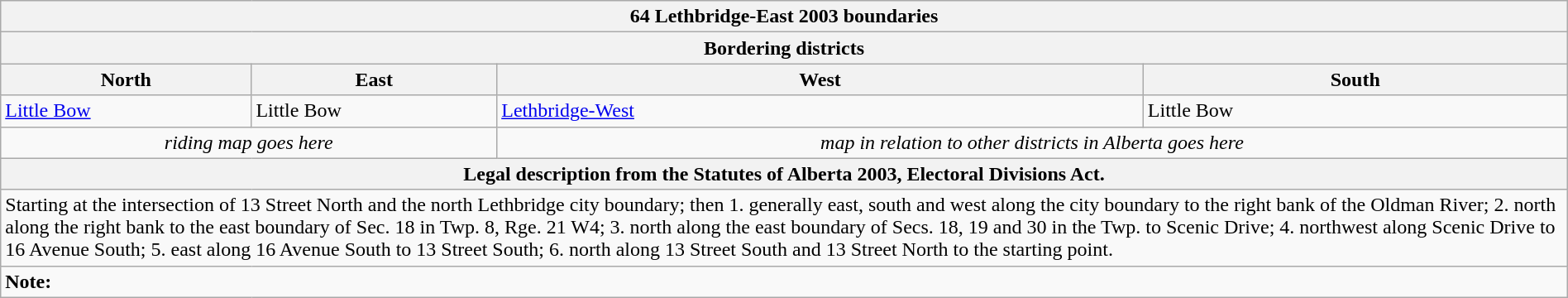<table class="wikitable collapsible collapsed" style="width:100%;">
<tr>
<th colspan=4>64 Lethbridge-East 2003 boundaries</th>
</tr>
<tr>
<th colspan=4>Bordering districts</th>
</tr>
<tr>
<th>North</th>
<th>East</th>
<th>West</th>
<th>South</th>
</tr>
<tr>
<td><a href='#'>Little Bow</a></td>
<td>Little Bow</td>
<td><a href='#'>Lethbridge-West</a></td>
<td>Little Bow</td>
</tr>
<tr>
<td colspan=2 align=center><em>riding map goes here</em></td>
<td colspan=2 align=center><em>map in relation to other districts in Alberta goes here</em></td>
</tr>
<tr>
<th colspan=4>Legal description from the Statutes of Alberta 2003, Electoral Divisions Act.</th>
</tr>
<tr>
<td colspan=4>Starting at the intersection of 13 Street North and the north Lethbridge city boundary; then 1. generally east, south and west along the city boundary to the right bank of the Oldman River; 2. north along the right bank to the east boundary of Sec. 18 in Twp. 8, Rge. 21 W4; 3. north along the east boundary of Secs. 18, 19 and 30 in the Twp. to Scenic Drive; 4. northwest along Scenic Drive to 16 Avenue South; 5. east along 16 Avenue South to 13 Street South; 6. north along 13 Street South and 13 Street North to the starting point.</td>
</tr>
<tr>
<td colspan=4><strong>Note:</strong></td>
</tr>
</table>
